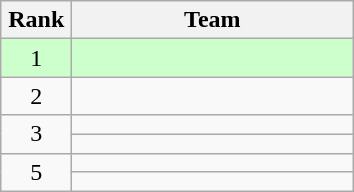<table class="wikitable" style="text-align:center;">
<tr>
<th width=40>Rank</th>
<th width=180>Team</th>
</tr>
<tr bgcolor=#ccffcc>
<td>1</td>
<td style="text-align:left;"></td>
</tr>
<tr>
<td>2</td>
<td style="text-align:left;"></td>
</tr>
<tr>
<td rowspan=2>3</td>
<td style="text-align:left;"></td>
</tr>
<tr>
<td style="text-align:left;"></td>
</tr>
<tr>
<td rowspan=2>5</td>
<td style="text-align:left;"></td>
</tr>
<tr>
<td style="text-align:left;"></td>
</tr>
</table>
